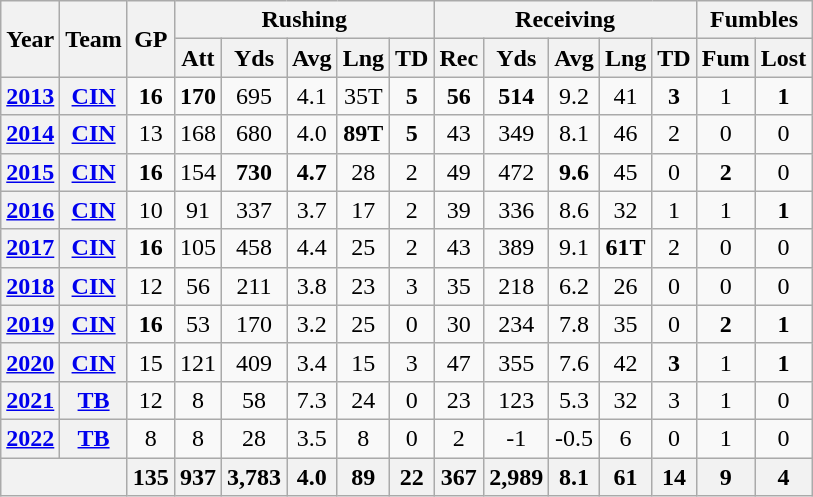<table class="wikitable" style="text-align:center;">
<tr>
<th rowspan="2">Year</th>
<th rowspan="2">Team</th>
<th rowspan="2">GP</th>
<th colspan="5">Rushing</th>
<th colspan="5">Receiving</th>
<th colspan="2">Fumbles</th>
</tr>
<tr>
<th>Att</th>
<th>Yds</th>
<th>Avg</th>
<th>Lng</th>
<th>TD</th>
<th>Rec</th>
<th>Yds</th>
<th>Avg</th>
<th>Lng</th>
<th>TD</th>
<th>Fum</th>
<th>Lost</th>
</tr>
<tr>
<th><a href='#'>2013</a></th>
<th><a href='#'>CIN</a></th>
<td><strong>16</strong></td>
<td><strong>170</strong></td>
<td>695</td>
<td>4.1</td>
<td>35T</td>
<td><strong>5</strong></td>
<td><strong>56</strong></td>
<td><strong>514</strong></td>
<td>9.2</td>
<td>41</td>
<td><strong>3</strong></td>
<td>1</td>
<td><strong>1</strong></td>
</tr>
<tr>
<th><a href='#'>2014</a></th>
<th><a href='#'>CIN</a></th>
<td>13</td>
<td>168</td>
<td>680</td>
<td>4.0</td>
<td><strong>89T</strong></td>
<td><strong>5</strong></td>
<td>43</td>
<td>349</td>
<td>8.1</td>
<td>46</td>
<td>2</td>
<td>0</td>
<td>0</td>
</tr>
<tr>
<th><a href='#'>2015</a></th>
<th><a href='#'>CIN</a></th>
<td><strong>16</strong></td>
<td>154</td>
<td><strong>730</strong></td>
<td><strong>4.7</strong></td>
<td>28</td>
<td>2</td>
<td>49</td>
<td>472</td>
<td><strong>9.6</strong></td>
<td>45</td>
<td>0</td>
<td><strong>2</strong></td>
<td>0</td>
</tr>
<tr>
<th><a href='#'>2016</a></th>
<th><a href='#'>CIN</a></th>
<td>10</td>
<td>91</td>
<td>337</td>
<td>3.7</td>
<td>17</td>
<td>2</td>
<td>39</td>
<td>336</td>
<td>8.6</td>
<td>32</td>
<td>1</td>
<td>1</td>
<td><strong>1</strong></td>
</tr>
<tr>
<th><a href='#'>2017</a></th>
<th><a href='#'>CIN</a></th>
<td><strong>16</strong></td>
<td>105</td>
<td>458</td>
<td>4.4</td>
<td>25</td>
<td>2</td>
<td>43</td>
<td>389</td>
<td>9.1</td>
<td><strong>61T</strong></td>
<td>2</td>
<td>0</td>
<td>0</td>
</tr>
<tr>
<th><a href='#'>2018</a></th>
<th><a href='#'>CIN</a></th>
<td>12</td>
<td>56</td>
<td>211</td>
<td>3.8</td>
<td>23</td>
<td>3</td>
<td>35</td>
<td>218</td>
<td>6.2</td>
<td>26</td>
<td>0</td>
<td>0</td>
<td>0</td>
</tr>
<tr>
<th><a href='#'>2019</a></th>
<th><a href='#'>CIN</a></th>
<td><strong>16</strong></td>
<td>53</td>
<td>170</td>
<td>3.2</td>
<td>25</td>
<td>0</td>
<td>30</td>
<td>234</td>
<td>7.8</td>
<td>35</td>
<td>0</td>
<td><strong>2</strong></td>
<td><strong>1</strong></td>
</tr>
<tr>
<th><a href='#'>2020</a></th>
<th><a href='#'>CIN</a></th>
<td>15</td>
<td>121</td>
<td>409</td>
<td>3.4</td>
<td>15</td>
<td>3</td>
<td>47</td>
<td>355</td>
<td>7.6</td>
<td>42</td>
<td><strong>3</strong></td>
<td>1</td>
<td><strong>1</strong></td>
</tr>
<tr>
<th><a href='#'>2021</a></th>
<th><a href='#'>TB</a></th>
<td>12</td>
<td>8</td>
<td>58</td>
<td>7.3</td>
<td>24</td>
<td>0</td>
<td>23</td>
<td>123</td>
<td>5.3</td>
<td>32</td>
<td>3</td>
<td>1</td>
<td>0</td>
</tr>
<tr>
<th><a href='#'>2022</a></th>
<th><a href='#'>TB</a></th>
<td>8</td>
<td>8</td>
<td>28</td>
<td>3.5</td>
<td>8</td>
<td>0</td>
<td>2</td>
<td>-1</td>
<td>-0.5</td>
<td>6</td>
<td>0</td>
<td>1</td>
<td>0</td>
</tr>
<tr>
<th colspan="2"></th>
<th>135</th>
<th>937</th>
<th>3,783</th>
<th>4.0</th>
<th>89</th>
<th>22</th>
<th>367</th>
<th>2,989</th>
<th>8.1</th>
<th>61</th>
<th>14</th>
<th>9</th>
<th>4</th>
</tr>
</table>
